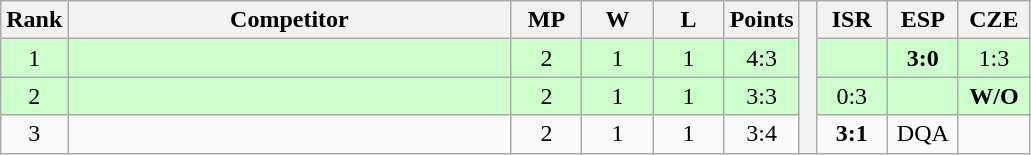<table class="wikitable" style="text-align:center">
<tr>
<th>Rank</th>
<th style="width:18em">Competitor</th>
<th style="width:2.5em">MP</th>
<th style="width:2.5em">W</th>
<th style="width:2.5em">L</th>
<th>Points</th>
<th rowspan="4"> </th>
<th style="width:2.5em">ISR</th>
<th style="width:2.5em">ESP</th>
<th style="width:2.5em">CZE</th>
</tr>
<tr style="background:#cfc;">
<td>1</td>
<td style="text-align:left"></td>
<td>2</td>
<td>1</td>
<td>1</td>
<td>4:3</td>
<td></td>
<td><strong>3:0</strong></td>
<td>1:3</td>
</tr>
<tr style="background:#cfc;">
<td>2</td>
<td style="text-align:left"></td>
<td>2</td>
<td>1</td>
<td>1</td>
<td>3:3</td>
<td>0:3</td>
<td></td>
<td><strong>W/O</strong></td>
</tr>
<tr>
<td>3</td>
<td style="text-align:left"></td>
<td>2</td>
<td>1</td>
<td>1</td>
<td>3:4</td>
<td><strong>3:1</strong></td>
<td>DQA</td>
<td></td>
</tr>
</table>
